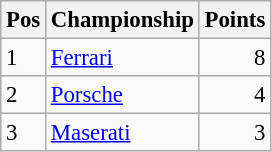<table class="wikitable" style="font-size: 95%;">
<tr>
<th>Pos</th>
<th>Championship</th>
<th>Points</th>
</tr>
<tr>
<td>1</td>
<td> <a href='#'>Ferrari</a></td>
<td align="right">8</td>
</tr>
<tr>
<td>2</td>
<td> <a href='#'>Porsche</a></td>
<td align="right">4</td>
</tr>
<tr>
<td>3</td>
<td> <a href='#'>Maserati</a></td>
<td align="right">3</td>
</tr>
</table>
